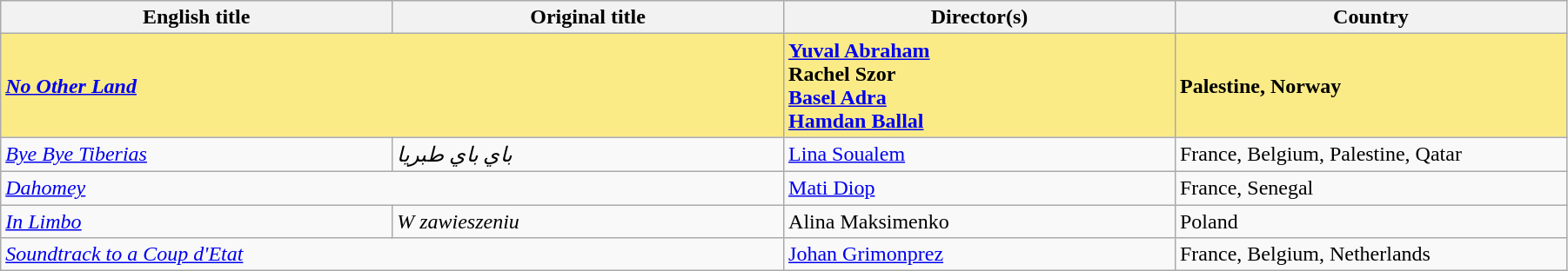<table class="sortable wikitable" width="95%" cellpadding="5">
<tr>
<th width="20%">English title</th>
<th width="20%">Original title</th>
<th width="20%">Director(s)</th>
<th width="20%">Country</th>
</tr>
<tr>
<td colspan="2" style="background:#FAEB86"><strong><em><a href='#'>No Other Land</a></em></strong></td>
<td style="background:#FAEB86"> <strong><a href='#'>Yuval Abraham</a></strong><br> <strong>Rachel Szor</strong><br> <strong><a href='#'>Basel Adra</a></strong><br> <strong><a href='#'>Hamdan Ballal</a></strong></td>
<td style="background:#FAEB86"><strong>Palestine, Norway</strong></td>
</tr>
<tr>
<td><em><a href='#'>Bye Bye Tiberias</a></em></td>
<td><em>باي باي طبريا</em></td>
<td> <a href='#'>Lina Soualem</a></td>
<td>France, Belgium, Palestine, Qatar</td>
</tr>
<tr>
<td colspan="2"><em><a href='#'>Dahomey</a></em></td>
<td> <a href='#'>Mati Diop</a></td>
<td>France, Senegal</td>
</tr>
<tr>
<td><em><a href='#'>In Limbo</a></em></td>
<td><em>W zawieszeniu</em></td>
<td> Alina Maksimenko</td>
<td>Poland</td>
</tr>
<tr>
<td colspan="2"><em><a href='#'>Soundtrack to a Coup d'Etat</a></em></td>
<td> <a href='#'>Johan Grimonprez</a></td>
<td>France, Belgium, Netherlands</td>
</tr>
</table>
